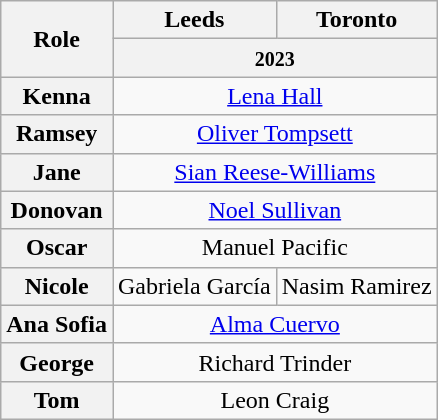<table class="wikitable">
<tr>
<th rowspan="2">Role</th>
<th>Leeds</th>
<th>Toronto</th>
</tr>
<tr>
<th colspan="2"><small>2023</small></th>
</tr>
<tr>
<th>Kenna</th>
<td colspan="2" style="text-align:center;"><a href='#'>Lena Hall</a></td>
</tr>
<tr>
<th>Ramsey</th>
<td colspan="2" style="text-align:center;"><a href='#'>Oliver Tompsett</a></td>
</tr>
<tr>
<th>Jane</th>
<td colspan="2" style="text-align:center;"><a href='#'>Sian Reese-Williams</a></td>
</tr>
<tr>
<th>Donovan</th>
<td colspan="2" style="text-align:center;"><a href='#'>Noel Sullivan</a></td>
</tr>
<tr>
<th>Oscar</th>
<td colspan="2" style="text-align:center;">Manuel Pacific</td>
</tr>
<tr>
<th>Nicole</th>
<td style="text-align:center;">Gabriela García</td>
<td style="text-align:center;">Nasim Ramirez</td>
</tr>
<tr>
<th>Ana Sofia</th>
<td colspan="2" style="text-align:center;"><a href='#'>Alma Cuervo</a></td>
</tr>
<tr>
<th>George</th>
<td colspan="2" style="text-align:center;">Richard Trinder</td>
</tr>
<tr>
<th>Tom</th>
<td colspan="2" style="text-align:center;">Leon Craig</td>
</tr>
</table>
